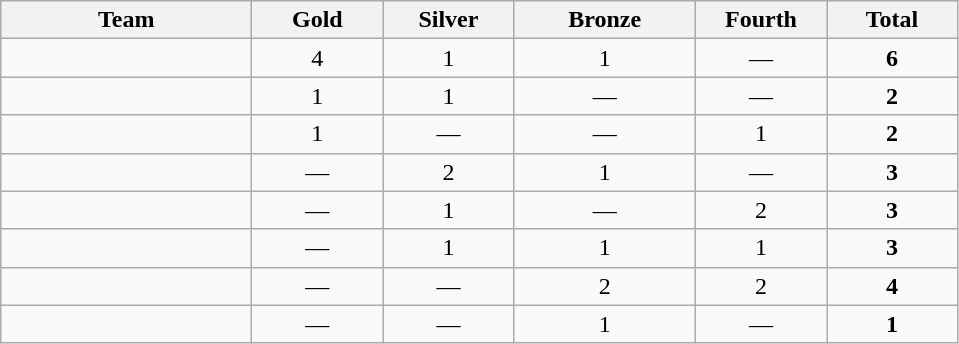<table class="wikitable sortable" style="text-align:center;">
<tr>
<th style="width:10em;">Team</th>
<th style="width:5em;"> Gold</th>
<th style="width:5em;"> Silver</th>
<th style="width:7.5em; padding:0;"> Bronze</th>
<th style="width:5em;">Fourth</th>
<th style="width:5em;">Total </th>
</tr>
<tr>
<td align=left></td>
<td>4</td>
<td>1</td>
<td>1</td>
<td>—</td>
<td><strong>6</strong></td>
</tr>
<tr>
<td align=left></td>
<td>1</td>
<td>1</td>
<td>—</td>
<td>—</td>
<td><strong>2</strong></td>
</tr>
<tr>
<td align=left></td>
<td>1</td>
<td>—</td>
<td>—</td>
<td>1</td>
<td><strong>2</strong></td>
</tr>
<tr>
<td align=left></td>
<td>—</td>
<td>2</td>
<td>1</td>
<td>—</td>
<td><strong>3</strong></td>
</tr>
<tr>
<td align=left></td>
<td>—</td>
<td>1</td>
<td>—</td>
<td>2</td>
<td><strong>3</strong></td>
</tr>
<tr>
<td align=left></td>
<td>—</td>
<td>1</td>
<td>1</td>
<td>1</td>
<td><strong>3</strong></td>
</tr>
<tr>
<td align=left></td>
<td>—</td>
<td>—</td>
<td>2</td>
<td>2</td>
<td><strong>4</strong></td>
</tr>
<tr>
<td align=left></td>
<td>—</td>
<td>—</td>
<td>1</td>
<td>—</td>
<td><strong>1</strong></td>
</tr>
</table>
